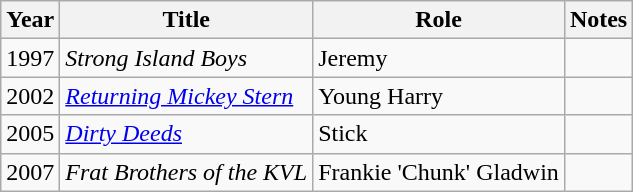<table class="wikitable sortable">
<tr>
<th>Year</th>
<th>Title</th>
<th>Role</th>
<th>Notes</th>
</tr>
<tr>
<td>1997</td>
<td><em>Strong Island Boys</em></td>
<td>Jeremy</td>
<td></td>
</tr>
<tr>
<td>2002</td>
<td><em><a href='#'>Returning Mickey Stern</a></em></td>
<td>Young Harry</td>
<td></td>
</tr>
<tr>
<td>2005</td>
<td><a href='#'><em>Dirty Deeds</em></a></td>
<td>Stick</td>
<td></td>
</tr>
<tr>
<td>2007</td>
<td><em>Frat Brothers of the KVL</em></td>
<td>Frankie 'Chunk' Gladwin</td>
<td></td>
</tr>
</table>
